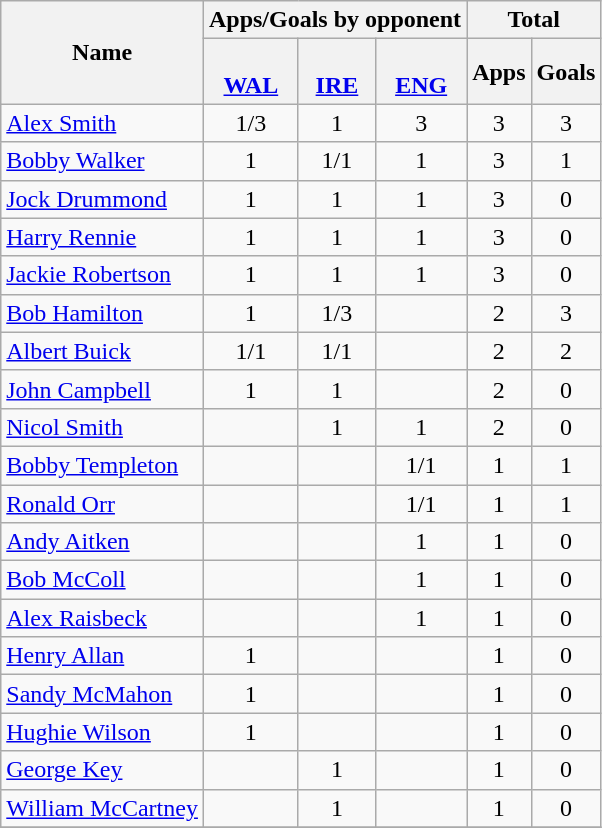<table class="wikitable sortable" style="text-align: center;">
<tr>
<th rowspan=2>Name</th>
<th colspan=3>Apps/Goals by opponent</th>
<th colspan=2>Total</th>
</tr>
<tr>
<th><br><a href='#'>WAL</a></th>
<th><br><a href='#'>IRE</a></th>
<th><br><a href='#'>ENG</a></th>
<th>Apps</th>
<th>Goals</th>
</tr>
<tr>
<td align=left><a href='#'>Alex Smith</a></td>
<td>1/3</td>
<td>1</td>
<td>3</td>
<td>3</td>
<td>3</td>
</tr>
<tr>
<td align=left><a href='#'>Bobby Walker</a></td>
<td>1</td>
<td>1/1</td>
<td>1</td>
<td>3</td>
<td>1</td>
</tr>
<tr>
<td align=left><a href='#'>Jock Drummond</a></td>
<td>1</td>
<td>1</td>
<td>1</td>
<td>3</td>
<td>0</td>
</tr>
<tr>
<td align=left><a href='#'>Harry Rennie</a></td>
<td>1</td>
<td>1</td>
<td>1</td>
<td>3</td>
<td>0</td>
</tr>
<tr>
<td align=left><a href='#'>Jackie Robertson</a></td>
<td>1</td>
<td>1</td>
<td>1</td>
<td>3</td>
<td>0</td>
</tr>
<tr>
<td align=left><a href='#'>Bob Hamilton</a></td>
<td>1</td>
<td>1/3</td>
<td></td>
<td>2</td>
<td>3</td>
</tr>
<tr>
<td align=left><a href='#'>Albert Buick</a></td>
<td>1/1</td>
<td>1/1</td>
<td></td>
<td>2</td>
<td>2</td>
</tr>
<tr>
<td align=left><a href='#'>John Campbell</a></td>
<td>1</td>
<td>1</td>
<td></td>
<td>2</td>
<td>0</td>
</tr>
<tr>
<td align=left><a href='#'>Nicol Smith</a></td>
<td></td>
<td>1</td>
<td>1</td>
<td>2</td>
<td>0</td>
</tr>
<tr>
<td align=left><a href='#'>Bobby Templeton</a></td>
<td></td>
<td></td>
<td>1/1</td>
<td>1</td>
<td>1</td>
</tr>
<tr>
<td align=left><a href='#'>Ronald Orr</a></td>
<td></td>
<td></td>
<td>1/1</td>
<td>1</td>
<td>1</td>
</tr>
<tr>
<td align=left><a href='#'>Andy Aitken</a></td>
<td></td>
<td></td>
<td>1</td>
<td>1</td>
<td>0</td>
</tr>
<tr>
<td align=left><a href='#'>Bob McColl</a></td>
<td></td>
<td></td>
<td>1</td>
<td>1</td>
<td>0</td>
</tr>
<tr>
<td align=left><a href='#'>Alex Raisbeck</a></td>
<td></td>
<td></td>
<td>1</td>
<td>1</td>
<td>0</td>
</tr>
<tr>
<td align=left><a href='#'>Henry Allan</a></td>
<td>1</td>
<td></td>
<td></td>
<td>1</td>
<td>0</td>
</tr>
<tr>
<td align=left><a href='#'>Sandy McMahon</a></td>
<td>1</td>
<td></td>
<td></td>
<td>1</td>
<td>0</td>
</tr>
<tr>
<td align=left><a href='#'>Hughie Wilson</a></td>
<td>1</td>
<td></td>
<td></td>
<td>1</td>
<td>0</td>
</tr>
<tr>
<td align=left><a href='#'>George Key</a></td>
<td></td>
<td>1</td>
<td></td>
<td>1</td>
<td>0</td>
</tr>
<tr>
<td align=left><a href='#'>William McCartney</a></td>
<td></td>
<td>1</td>
<td></td>
<td>1</td>
<td>0</td>
</tr>
<tr>
</tr>
</table>
